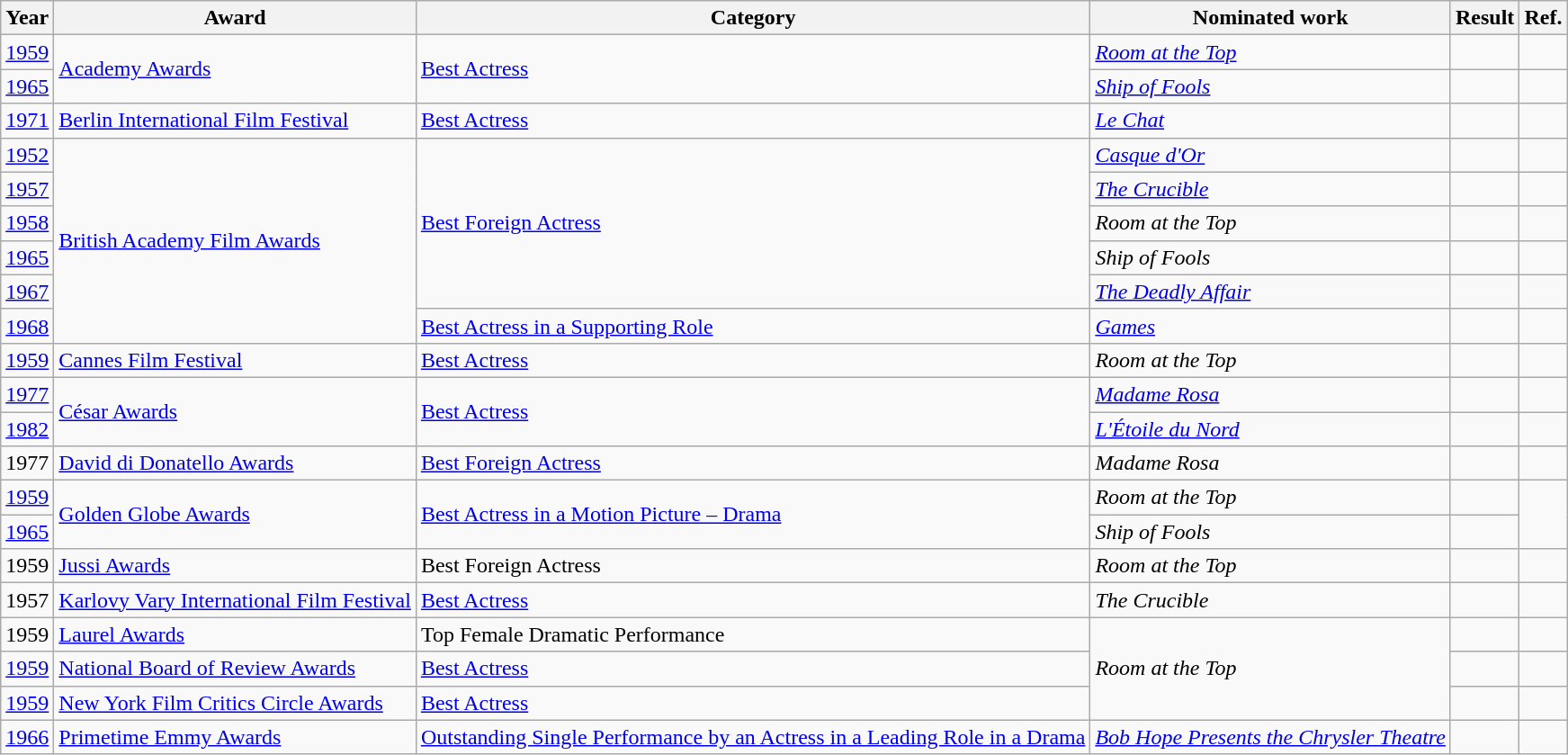<table class="wikitable">
<tr>
<th>Year</th>
<th>Award</th>
<th>Category</th>
<th>Nominated work</th>
<th>Result</th>
<th>Ref.</th>
</tr>
<tr>
<td><a href='#'>1959</a></td>
<td rowspan="2"><a href='#'>Academy Awards</a></td>
<td rowspan="2"><a href='#'>Best Actress</a></td>
<td><em><a href='#'>Room at the Top</a></em></td>
<td></td>
<td align="center"></td>
</tr>
<tr>
<td><a href='#'>1965</a></td>
<td><em><a href='#'>Ship of Fools</a></em></td>
<td></td>
<td align="center"></td>
</tr>
<tr>
<td><a href='#'>1971</a></td>
<td><a href='#'>Berlin International Film Festival</a></td>
<td><a href='#'>Best Actress</a></td>
<td><em><a href='#'>Le Chat</a></em></td>
<td></td>
<td align="center"></td>
</tr>
<tr>
<td><a href='#'>1952</a></td>
<td rowspan="6"><a href='#'>British Academy Film Awards</a></td>
<td rowspan="5"><a href='#'>Best Foreign Actress</a></td>
<td><em><a href='#'>Casque d'Or</a></em></td>
<td></td>
<td align="center"></td>
</tr>
<tr>
<td><a href='#'>1957</a></td>
<td><em><a href='#'>The Crucible</a></em></td>
<td></td>
<td align="center"></td>
</tr>
<tr>
<td><a href='#'>1958</a></td>
<td><em>Room at the Top</em></td>
<td></td>
<td align="center"></td>
</tr>
<tr>
<td><a href='#'>1965</a></td>
<td><em>Ship of Fools</em></td>
<td></td>
<td align="center"></td>
</tr>
<tr>
<td><a href='#'>1967</a></td>
<td><em><a href='#'>The Deadly Affair</a></em></td>
<td></td>
<td align="center"></td>
</tr>
<tr>
<td><a href='#'>1968</a></td>
<td><a href='#'>Best Actress in a Supporting Role</a></td>
<td><em><a href='#'>Games</a></em></td>
<td></td>
<td align="center"></td>
</tr>
<tr>
<td><a href='#'>1959</a></td>
<td><a href='#'>Cannes Film Festival</a></td>
<td><a href='#'>Best Actress</a></td>
<td><em>Room at the Top</em></td>
<td></td>
<td align="center"></td>
</tr>
<tr>
<td><a href='#'>1977</a></td>
<td rowspan="2"><a href='#'>César Awards</a></td>
<td rowspan="2"><a href='#'>Best Actress</a></td>
<td><em><a href='#'>Madame Rosa</a></em></td>
<td></td>
<td align="center"></td>
</tr>
<tr>
<td><a href='#'>1982</a></td>
<td><em><a href='#'>L'Étoile du Nord</a></em></td>
<td></td>
<td align="center"></td>
</tr>
<tr>
<td>1977</td>
<td><a href='#'>David di Donatello Awards</a></td>
<td><a href='#'>Best Foreign Actress</a></td>
<td><em>Madame Rosa</em></td>
<td></td>
<td align="center"></td>
</tr>
<tr>
<td><a href='#'>1959</a></td>
<td rowspan="2"><a href='#'>Golden Globe Awards</a></td>
<td rowspan="2"><a href='#'>Best Actress in a Motion Picture – Drama</a></td>
<td><em>Room at the Top</em></td>
<td></td>
<td align="center" rowspan="2"></td>
</tr>
<tr>
<td><a href='#'>1965</a></td>
<td><em>Ship of Fools</em></td>
<td></td>
</tr>
<tr>
<td>1959</td>
<td><a href='#'>Jussi Awards</a></td>
<td>Best Foreign Actress</td>
<td><em>Room at the Top</em></td>
<td></td>
<td align="center"></td>
</tr>
<tr>
<td>1957</td>
<td><a href='#'>Karlovy Vary International Film Festival</a></td>
<td><a href='#'>Best Actress</a></td>
<td><em>The Crucible</em></td>
<td></td>
<td align="center"></td>
</tr>
<tr>
<td>1959</td>
<td><a href='#'>Laurel Awards</a></td>
<td>Top Female Dramatic Performance</td>
<td rowspan="3"><em>Room at the Top</em></td>
<td></td>
<td align="center"></td>
</tr>
<tr>
<td><a href='#'>1959</a></td>
<td><a href='#'>National Board of Review Awards</a></td>
<td><a href='#'>Best Actress</a></td>
<td></td>
<td align="center"></td>
</tr>
<tr>
<td><a href='#'>1959</a></td>
<td><a href='#'>New York Film Critics Circle Awards</a></td>
<td><a href='#'>Best Actress</a></td>
<td></td>
<td align="center"></td>
</tr>
<tr>
<td><a href='#'>1966</a></td>
<td><a href='#'>Primetime Emmy Awards</a></td>
<td><a href='#'>Outstanding Single Performance by an Actress in a Leading Role in a Drama</a></td>
<td><em><a href='#'>Bob Hope Presents the Chrysler Theatre</a></em> <br> </td>
<td></td>
<td align="center"></td>
</tr>
</table>
